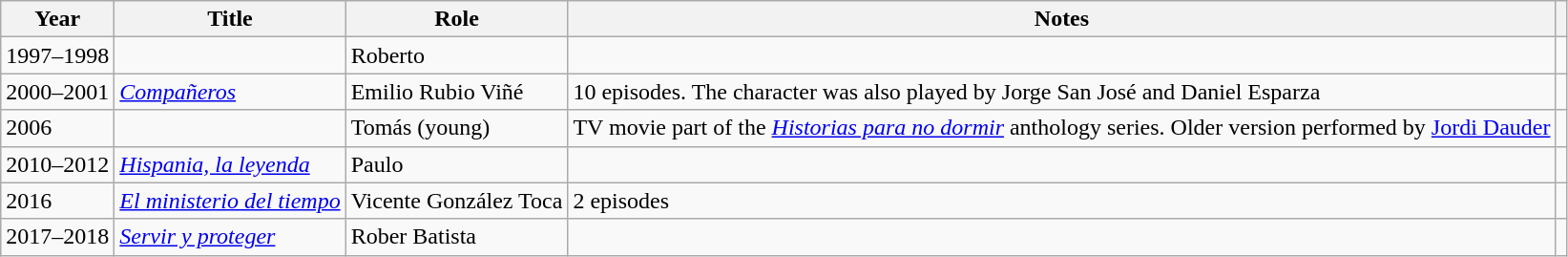<table class="wikitable sortable">
<tr>
<th>Year</th>
<th>Title</th>
<th>Role</th>
<th class="unsortable">Notes</th>
<th class = "unsortable"></th>
</tr>
<tr>
<td>1997–1998</td>
<td><em></em></td>
<td>Roberto</td>
<td></td>
<td align = "center"></td>
</tr>
<tr>
<td>2000–2001</td>
<td><a href='#'><em>Compañeros</em></a></td>
<td>Emilio Rubio Viñé</td>
<td>10 episodes. The character was also played by  Jorge San José and Daniel Esparza</td>
<td align = "center"></td>
</tr>
<tr>
<td>2006</td>
<td><em></em></td>
<td>Tomás (young)</td>
<td>TV movie part of the <em><a href='#'>Historias para no dormir</a></em> anthology series. Older version performed by <a href='#'>Jordi Dauder</a></td>
<td align = "center"></td>
</tr>
<tr>
<td>2010–2012</td>
<td><em><a href='#'>Hispania, la leyenda</a></em></td>
<td>Paulo</td>
<td></td>
<td align = "center"></td>
</tr>
<tr>
<td>2016</td>
<td><em><a href='#'>El ministerio del tiempo</a></em></td>
<td>Vicente González Toca</td>
<td>2 episodes</td>
<td align = "center"></td>
</tr>
<tr>
<td>2017–2018</td>
<td><em><a href='#'>Servir y proteger</a></em></td>
<td>Rober Batista</td>
<td></td>
<td align = "center"></td>
</tr>
</table>
